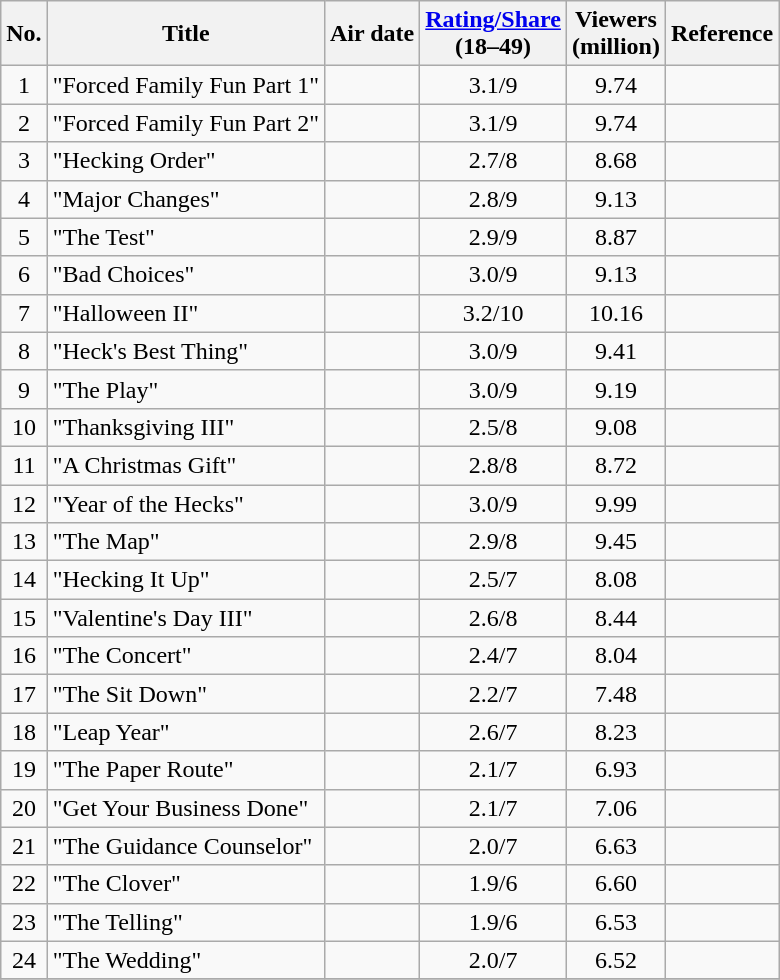<table class="wikitable">
<tr>
<th>No.</th>
<th>Title</th>
<th>Air date</th>
<th><a href='#'>Rating/Share</a><br>(18–49)</th>
<th>Viewers<br>(million)</th>
<th>Reference</th>
</tr>
<tr>
<td style="text-align:center">1</td>
<td>"Forced Family Fun Part 1"</td>
<td></td>
<td style="text-align:center">3.1/9</td>
<td style="text-align:center">9.74</td>
<td style="text-align:center"></td>
</tr>
<tr>
<td style="text-align:center">2</td>
<td>"Forced Family Fun Part 2"</td>
<td></td>
<td style="text-align:center">3.1/9</td>
<td style="text-align:center">9.74</td>
<td style="text-align:center"></td>
</tr>
<tr>
<td style="text-align:center">3</td>
<td>"Hecking Order"</td>
<td></td>
<td style="text-align:center">2.7/8</td>
<td style="text-align:center">8.68</td>
<td style="text-align:center"></td>
</tr>
<tr>
<td style="text-align:center">4</td>
<td>"Major Changes"</td>
<td></td>
<td style="text-align:center">2.8/9</td>
<td style="text-align:center">9.13</td>
<td style="text-align:center"></td>
</tr>
<tr>
<td style="text-align:center">5</td>
<td>"The Test"</td>
<td></td>
<td style="text-align:center">2.9/9</td>
<td style="text-align:center">8.87</td>
<td style="text-align:center"></td>
</tr>
<tr>
<td style="text-align:center">6</td>
<td>"Bad Choices"</td>
<td></td>
<td style="text-align:center">3.0/9</td>
<td style="text-align:center">9.13</td>
<td style="text-align:center"></td>
</tr>
<tr>
<td style="text-align:center">7</td>
<td>"Halloween II"</td>
<td></td>
<td style="text-align:center">3.2/10</td>
<td style="text-align:center">10.16</td>
<td style="text-align:center"></td>
</tr>
<tr>
<td style="text-align:center">8</td>
<td>"Heck's Best Thing"</td>
<td></td>
<td style="text-align:center">3.0/9</td>
<td style="text-align:center">9.41</td>
<td style="text-align:center"></td>
</tr>
<tr>
<td style="text-align:center">9</td>
<td>"The Play"</td>
<td></td>
<td style="text-align:center">3.0/9</td>
<td style="text-align:center">9.19</td>
<td style="text-align:center"></td>
</tr>
<tr>
<td style="text-align:center">10</td>
<td>"Thanksgiving III"</td>
<td></td>
<td style="text-align:center">2.5/8</td>
<td style="text-align:center">9.08</td>
<td style="text-align:center"></td>
</tr>
<tr>
<td style="text-align:center">11</td>
<td>"A Christmas Gift"</td>
<td></td>
<td style="text-align:center">2.8/8</td>
<td style="text-align:center">8.72</td>
<td style="text-align:center"></td>
</tr>
<tr>
<td style="text-align:center">12</td>
<td>"Year of the Hecks"</td>
<td></td>
<td style="text-align:center">3.0/9</td>
<td style="text-align:center">9.99</td>
<td style="text-align:center"></td>
</tr>
<tr>
<td style="text-align:center">13</td>
<td>"The Map"</td>
<td></td>
<td style="text-align:center">2.9/8</td>
<td style="text-align:center">9.45</td>
<td style="text-align:center"></td>
</tr>
<tr>
<td style="text-align:center">14</td>
<td>"Hecking It Up"</td>
<td></td>
<td style="text-align:center">2.5/7</td>
<td style="text-align:center">8.08</td>
<td style="text-align:center"></td>
</tr>
<tr>
<td style="text-align:center">15</td>
<td>"Valentine's Day III"</td>
<td></td>
<td style="text-align:center">2.6/8</td>
<td style="text-align:center">8.44</td>
<td style="text-align:center"></td>
</tr>
<tr>
<td style="text-align:center">16</td>
<td>"The Concert"</td>
<td></td>
<td style="text-align:center">2.4/7</td>
<td style="text-align:center">8.04</td>
<td style="text-align:center"></td>
</tr>
<tr>
<td style="text-align:center">17</td>
<td>"The Sit Down"</td>
<td></td>
<td style="text-align:center">2.2/7</td>
<td style="text-align:center">7.48</td>
<td style="text-align:center"></td>
</tr>
<tr>
<td style="text-align:center">18</td>
<td>"Leap Year"</td>
<td></td>
<td style="text-align:center">2.6/7</td>
<td style="text-align:center">8.23</td>
<td style="text-align:center"></td>
</tr>
<tr>
<td style="text-align:center">19</td>
<td>"The Paper Route"</td>
<td></td>
<td style="text-align:center">2.1/7</td>
<td style="text-align:center">6.93</td>
<td style="text-align:center"></td>
</tr>
<tr>
<td style="text-align:center">20</td>
<td>"Get Your Business Done"</td>
<td></td>
<td style="text-align:center">2.1/7</td>
<td style="text-align:center">7.06</td>
<td style="text-align:center"></td>
</tr>
<tr>
<td style="text-align:center">21</td>
<td>"The Guidance Counselor"</td>
<td></td>
<td style="text-align:center">2.0/7</td>
<td style="text-align:center">6.63</td>
<td style="text-align:center"></td>
</tr>
<tr>
<td style="text-align:center">22</td>
<td>"The Clover"</td>
<td></td>
<td style="text-align:center">1.9/6</td>
<td style="text-align:center">6.60</td>
<td style="text-align:center"></td>
</tr>
<tr>
<td style="text-align:center">23</td>
<td>"The Telling"</td>
<td></td>
<td style="text-align:center">1.9/6</td>
<td style="text-align:center">6.53</td>
<td style="text-align:center"></td>
</tr>
<tr>
<td style="text-align:center">24</td>
<td>"The Wedding"</td>
<td></td>
<td style="text-align:center">2.0/7</td>
<td style="text-align:center">6.52</td>
<td style="text-align:center"></td>
</tr>
<tr>
</tr>
</table>
